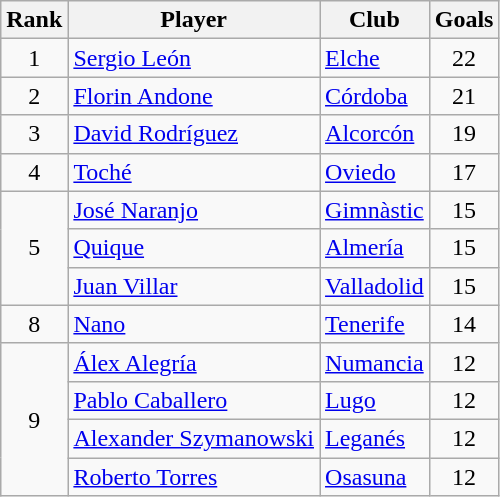<table class="wikitable" style="text-align:center">
<tr>
<th>Rank</th>
<th>Player</th>
<th>Club</th>
<th>Goals</th>
</tr>
<tr>
<td>1</td>
<td style="text-align:left;"> <a href='#'>Sergio León</a></td>
<td align="left"><a href='#'>Elche</a></td>
<td>22</td>
</tr>
<tr>
<td>2</td>
<td style="text-align:left;"> <a href='#'>Florin Andone</a></td>
<td align="left"><a href='#'>Córdoba</a></td>
<td>21</td>
</tr>
<tr>
<td>3</td>
<td style="text-align:left;"> <a href='#'>David Rodríguez</a></td>
<td align="left"><a href='#'>Alcorcón</a></td>
<td>19</td>
</tr>
<tr>
<td>4</td>
<td style="text-align:left;"> <a href='#'>Toché</a></td>
<td align="left"><a href='#'>Oviedo</a></td>
<td>17</td>
</tr>
<tr>
<td rowspan=3>5</td>
<td style="text-align:left;"> <a href='#'>José Naranjo</a></td>
<td align="left"><a href='#'>Gimnàstic</a></td>
<td>15</td>
</tr>
<tr>
<td style="text-align:left;"> <a href='#'>Quique</a></td>
<td align="left"><a href='#'>Almería</a></td>
<td>15</td>
</tr>
<tr>
<td style="text-align:left;"> <a href='#'>Juan Villar</a></td>
<td align="left"><a href='#'>Valladolid</a></td>
<td>15</td>
</tr>
<tr>
<td>8</td>
<td style="text-align:left;"> <a href='#'>Nano</a></td>
<td align="left"><a href='#'>Tenerife</a></td>
<td>14</td>
</tr>
<tr>
<td rowspan=4>9</td>
<td style="text-align:left;"> <a href='#'>Álex Alegría</a></td>
<td align="left"><a href='#'>Numancia</a></td>
<td>12</td>
</tr>
<tr>
<td style="text-align:left;"> <a href='#'>Pablo Caballero</a></td>
<td align="left"><a href='#'>Lugo</a></td>
<td>12</td>
</tr>
<tr>
<td style="text-align:left;"> <a href='#'>Alexander Szymanowski</a></td>
<td align="left"><a href='#'>Leganés</a></td>
<td>12</td>
</tr>
<tr>
<td style="text-align:left;"> <a href='#'>Roberto Torres</a></td>
<td align="left"><a href='#'>Osasuna</a></td>
<td>12</td>
</tr>
</table>
